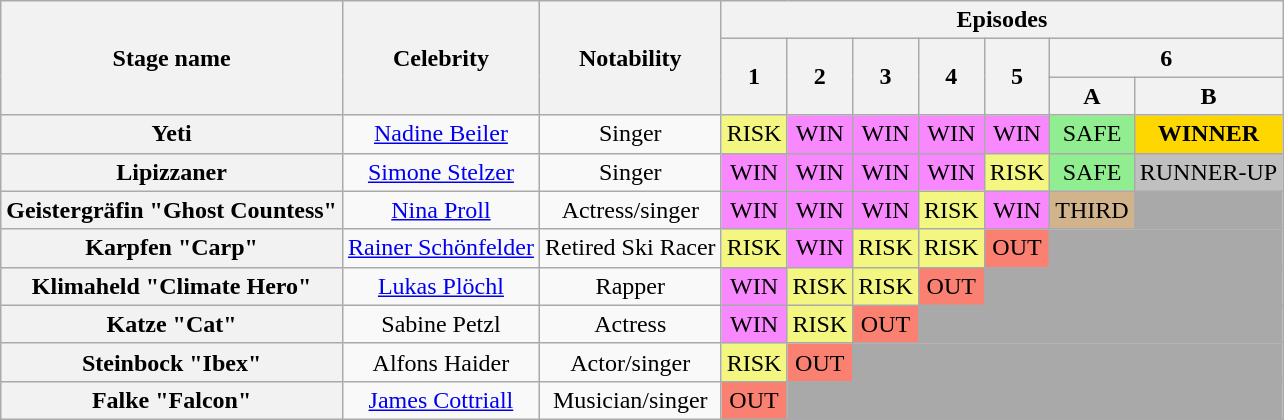<table class="wikitable" style="text-align:center; ">
<tr>
<th rowspan="3">Stage name</th>
<th rowspan="3">Celebrity</th>
<th rowspan="3">Notability</th>
<th colspan="8">Episodes</th>
</tr>
<tr>
<th rowspan="2">1</th>
<th rowspan="2">2</th>
<th rowspan="2">3</th>
<th rowspan="2">4</th>
<th rowspan="2">5</th>
<th colspan="2">6</th>
</tr>
<tr>
<th>A</th>
<th>B</th>
</tr>
<tr>
<th>Yeti</th>
<td><a href='#'>Nadine Beiler</a></td>
<td>Singer</td>
<td bgcolor="#F3F781">RISK</td>
<td bgcolor=#F888FD>WIN</td>
<td bgcolor=#F888FD>WIN</td>
<td bgcolor=#F888FD>WIN</td>
<td bgcolor=#F888FD>WIN</td>
<td bgcolor=lightgreen>SAFE</td>
<td bgcolor=gold><strong>WINNER</strong></td>
</tr>
<tr>
<th>Lipizzaner</th>
<td><a href='#'>Simone Stelzer</a></td>
<td>Singer</td>
<td bgcolor=#F888FD>WIN</td>
<td bgcolor=#F888FD>WIN</td>
<td bgcolor=#F888FD>WIN</td>
<td bgcolor=#F888FD>WIN</td>
<td bgcolor="#F3F781">RISK</td>
<td bgcolor=lightgreen>SAFE</td>
<td bgcolor=silver>RUNNER-UP</td>
</tr>
<tr>
<th>Geistergräfin "Ghost Countess"</th>
<td><a href='#'>Nina Proll</a></td>
<td>Actress/singer</td>
<td bgcolor=#F888FD>WIN</td>
<td bgcolor=#F888FD>WIN</td>
<td bgcolor=#F888FD>WIN</td>
<td bgcolor="#F3F781">RISK</td>
<td bgcolor=#F888FD>WIN</td>
<td bgcolor=tan>THIRD</td>
<td bgcolor=darkgrey></td>
</tr>
<tr>
<th>Karpfen "Carp"</th>
<td><a href='#'>Rainer Schönfelder</a></td>
<td>Retired Ski Racer</td>
<td bgcolor="#F3F781">RISK</td>
<td bgcolor=#F888FD>WIN</td>
<td bgcolor="#F3F781">RISK</td>
<td bgcolor="#F3F781">RISK</td>
<td bgcolor=salmon>OUT</td>
<td colspan="2" bgcolor=darkgrey></td>
</tr>
<tr>
<th>Klimaheld "Climate Hero"</th>
<td><a href='#'>Lukas Plöchl</a></td>
<td>Rapper</td>
<td bgcolor=#F888FD>WIN</td>
<td bgcolor="#F3F781">RISK</td>
<td bgcolor="#F3F781">RISK</td>
<td bgcolor=salmon>OUT</td>
<td colspan="3" bgcolor=darkgrey></td>
</tr>
<tr>
<th>Katze "Cat"</th>
<td>Sabine Petzl</td>
<td>Actress</td>
<td bgcolor=#F888FD>WIN</td>
<td bgcolor="#F3F781">RISK</td>
<td bgcolor=salmon>OUT</td>
<td colspan="4" bgcolor=darkgrey></td>
</tr>
<tr>
<th>Steinbock "Ibex"</th>
<td>Alfons Haider</td>
<td>Actor/singer</td>
<td bgcolor="#F3F781">RISK</td>
<td bgcolor=salmon>OUT</td>
<td colspan="5" bgcolor=darkgrey></td>
</tr>
<tr>
<th>Falke "Falcon"</th>
<td><a href='#'>James Cottriall</a></td>
<td>Musician/singer</td>
<td bgcolor=salmon>OUT</td>
<td colspan="6" bgcolor=darkgrey></td>
</tr>
</table>
